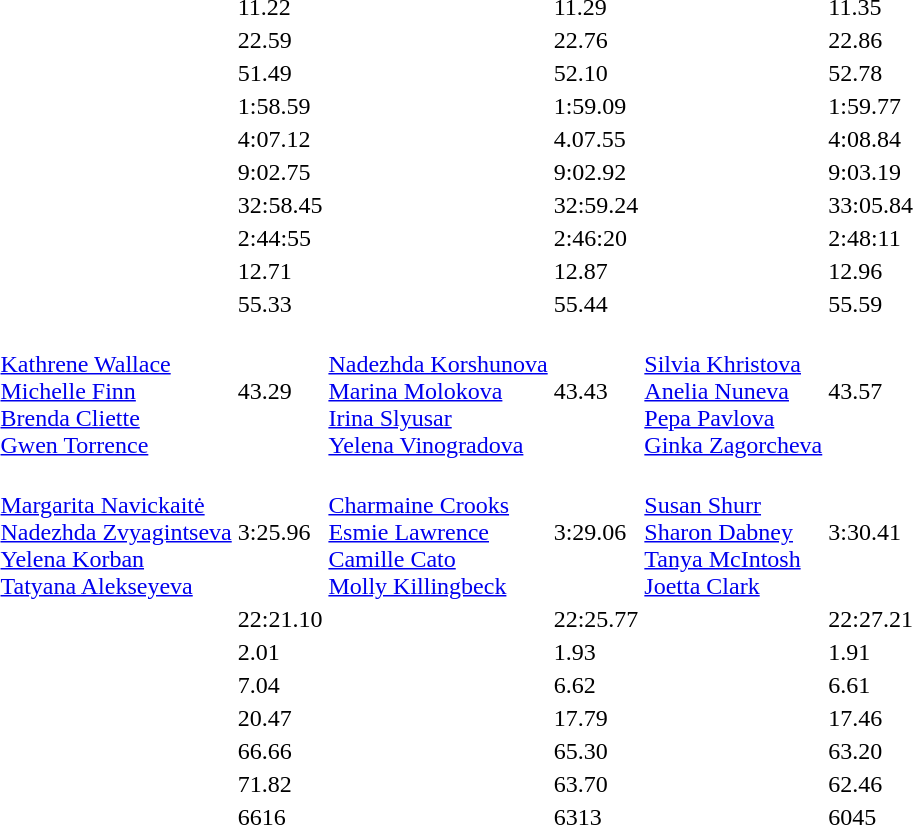<table>
<tr>
<td></td>
<td></td>
<td>11.22</td>
<td></td>
<td>11.29</td>
<td></td>
<td>11.35</td>
</tr>
<tr>
<td></td>
<td></td>
<td>22.59</td>
<td></td>
<td>22.76</td>
<td></td>
<td>22.86</td>
</tr>
<tr>
<td></td>
<td></td>
<td>51.49</td>
<td></td>
<td>52.10</td>
<td></td>
<td>52.78</td>
</tr>
<tr>
<td></td>
<td></td>
<td>1:58.59</td>
<td></td>
<td>1:59.09</td>
<td></td>
<td>1:59.77</td>
</tr>
<tr>
<td></td>
<td></td>
<td>4:07.12</td>
<td></td>
<td>4.07.55</td>
<td></td>
<td>4:08.84</td>
</tr>
<tr>
<td></td>
<td></td>
<td>9:02.75</td>
<td></td>
<td>9:02.92</td>
<td></td>
<td>9:03.19</td>
</tr>
<tr>
<td></td>
<td></td>
<td>32:58.45</td>
<td></td>
<td>32:59.24</td>
<td></td>
<td>33:05.84</td>
</tr>
<tr>
<td></td>
<td></td>
<td>2:44:55</td>
<td></td>
<td>2:46:20</td>
<td></td>
<td>2:48:11</td>
</tr>
<tr>
<td></td>
<td></td>
<td>12.71</td>
<td></td>
<td>12.87</td>
<td></td>
<td>12.96</td>
</tr>
<tr>
<td></td>
<td></td>
<td>55.33</td>
<td></td>
<td>55.44</td>
<td></td>
<td>55.59</td>
</tr>
<tr>
<td></td>
<td><br><a href='#'>Kathrene Wallace</a><br><a href='#'>Michelle Finn</a><br><a href='#'>Brenda Cliette</a><br><a href='#'>Gwen Torrence</a></td>
<td>43.29</td>
<td><br><a href='#'>Nadezhda Korshunova</a><br><a href='#'>Marina Molokova</a><br><a href='#'>Irina Slyusar</a><br><a href='#'>Yelena Vinogradova</a></td>
<td>43.43</td>
<td><br><a href='#'>Silvia Khristova</a><br><a href='#'>Anelia Nuneva</a><br><a href='#'>Pepa Pavlova</a><br><a href='#'>Ginka Zagorcheva</a></td>
<td>43.57</td>
</tr>
<tr>
<td></td>
<td><br><a href='#'>Margarita Navickaitė</a><br><a href='#'>Nadezhda Zvyagintseva</a><br><a href='#'>Yelena Korban</a><br><a href='#'>Tatyana Alekseyeva</a></td>
<td>3:25.96</td>
<td><br><a href='#'>Charmaine Crooks</a><br><a href='#'>Esmie Lawrence</a><br><a href='#'>Camille Cato</a><br><a href='#'>Molly Killingbeck</a></td>
<td>3:29.06</td>
<td><br><a href='#'>Susan Shurr</a><br><a href='#'>Sharon Dabney</a><br><a href='#'>Tanya McIntosh</a><br><a href='#'>Joetta Clark</a></td>
<td>3:30.41</td>
</tr>
<tr>
<td></td>
<td></td>
<td>22:21.10</td>
<td></td>
<td>22:25.77</td>
<td></td>
<td>22:27.21</td>
</tr>
<tr>
<td></td>
<td></td>
<td>2.01</td>
<td></td>
<td>1.93</td>
<td></td>
<td>1.91</td>
</tr>
<tr>
<td></td>
<td></td>
<td>7.04</td>
<td></td>
<td>6.62</td>
<td></td>
<td>6.61</td>
</tr>
<tr>
<td></td>
<td></td>
<td>20.47</td>
<td></td>
<td>17.79</td>
<td></td>
<td>17.46</td>
</tr>
<tr>
<td></td>
<td></td>
<td>66.66</td>
<td></td>
<td>65.30</td>
<td></td>
<td>63.20</td>
</tr>
<tr>
<td></td>
<td></td>
<td>71.82</td>
<td></td>
<td>63.70</td>
<td></td>
<td>62.46</td>
</tr>
<tr>
<td></td>
<td></td>
<td>6616</td>
<td></td>
<td>6313</td>
<td></td>
<td>6045</td>
</tr>
</table>
